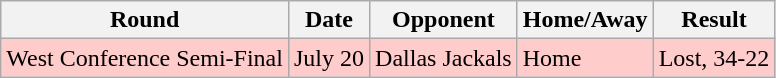<table class="wikitable">
<tr>
<th>Round</th>
<th>Date</th>
<th>Opponent</th>
<th>Home/Away</th>
<th>Result</th>
</tr>
<tr bgcolor="#FFCCCC">
<td>West Conference Semi-Final</td>
<td>July 20</td>
<td>Dallas Jackals</td>
<td>Home</td>
<td>Lost, 34-22</td>
</tr>
</table>
